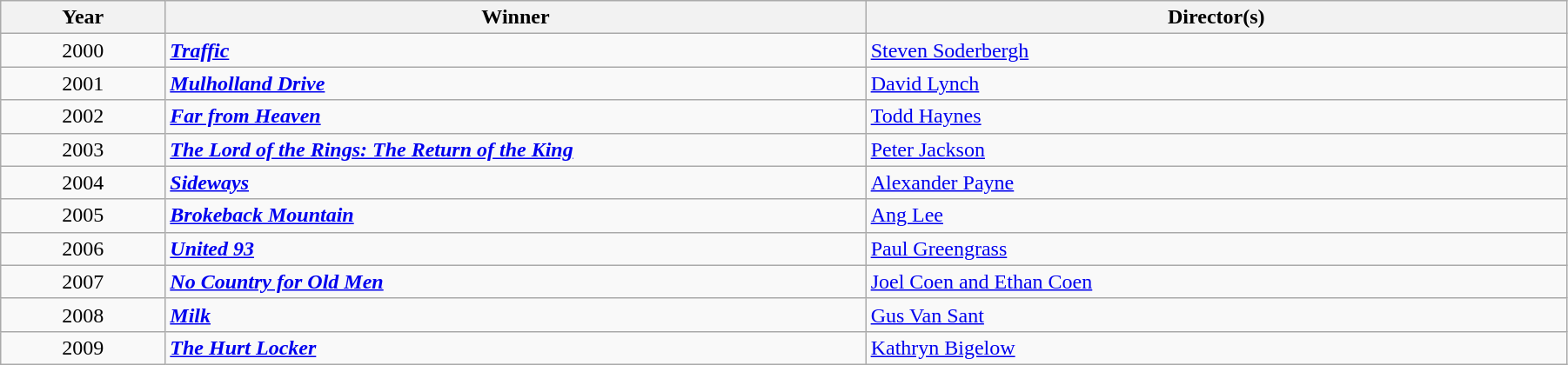<table class="wikitable" width="95%" cellpadding="5">
<tr>
<th width="100"><strong>Year</strong></th>
<th width="450"><strong>Winner</strong></th>
<th width="450"><strong>Director(s)</strong></th>
</tr>
<tr>
<td style="text-align:center;">2000</td>
<td><strong><em><a href='#'>Traffic</a></em></strong></td>
<td><a href='#'>Steven Soderbergh</a></td>
</tr>
<tr>
<td style="text-align:center;">2001</td>
<td><strong><em><a href='#'>Mulholland Drive</a></em></strong></td>
<td><a href='#'>David Lynch</a></td>
</tr>
<tr>
<td style="text-align:center;">2002</td>
<td><strong><em><a href='#'>Far from Heaven</a></em></strong></td>
<td><a href='#'>Todd Haynes</a></td>
</tr>
<tr>
<td style="text-align:center;">2003</td>
<td><strong><em><a href='#'>The Lord of the Rings: The Return of the King</a></em></strong></td>
<td><a href='#'>Peter Jackson</a></td>
</tr>
<tr>
<td style="text-align:center;">2004</td>
<td><strong><em><a href='#'>Sideways</a></em></strong></td>
<td><a href='#'>Alexander Payne</a></td>
</tr>
<tr>
<td style="text-align:center;">2005</td>
<td><strong><em><a href='#'>Brokeback Mountain</a></em></strong></td>
<td><a href='#'>Ang Lee</a></td>
</tr>
<tr>
<td style="text-align:center;">2006</td>
<td><strong><em><a href='#'>United 93</a></em></strong></td>
<td><a href='#'>Paul Greengrass</a></td>
</tr>
<tr>
<td style="text-align:center;">2007</td>
<td><strong><em><a href='#'>No Country for Old Men</a></em></strong></td>
<td><a href='#'>Joel Coen and Ethan Coen</a></td>
</tr>
<tr>
<td style="text-align:center;">2008</td>
<td><strong><em><a href='#'>Milk</a></em></strong></td>
<td><a href='#'>Gus Van Sant</a></td>
</tr>
<tr>
<td style="text-align:center;">2009</td>
<td><strong><em><a href='#'>The Hurt Locker</a></em></strong></td>
<td><a href='#'>Kathryn Bigelow</a></td>
</tr>
</table>
